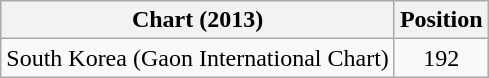<table class="wikitable">
<tr>
<th scope="col">Chart (2013)</th>
<th scope="col">Position</th>
</tr>
<tr>
<td>South Korea (Gaon International Chart)</td>
<td style="text-align:center;">192</td>
</tr>
</table>
